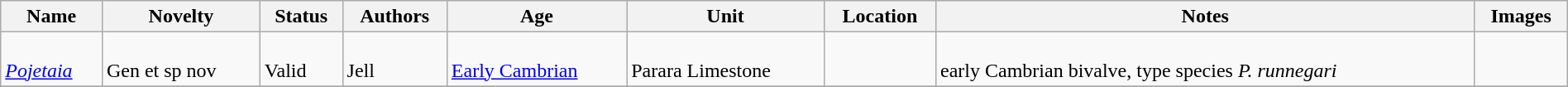<table class="wikitable sortable" align="center" width="100%">
<tr>
<th>Name</th>
<th>Novelty</th>
<th>Status</th>
<th>Authors</th>
<th>Age</th>
<th>Unit</th>
<th>Location</th>
<th>Notes</th>
<th>Images</th>
</tr>
<tr>
<td><br><em><a href='#'>Pojetaia</a></em></td>
<td><br>Gen et sp nov</td>
<td><br>Valid</td>
<td><br>Jell</td>
<td><br><a href='#'>Early Cambrian</a></td>
<td><br>Parara Limestone</td>
<td><br></td>
<td><br>early Cambrian bivalve, type species <em>P. runnegari</em></td>
<td></td>
</tr>
<tr>
</tr>
</table>
